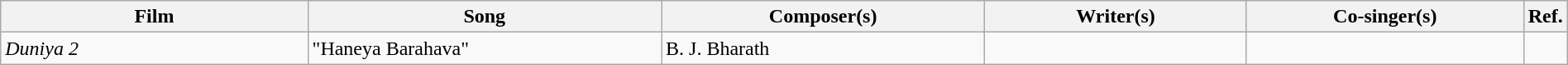<table class="wikitable plainrowheaders" width="100%" textcolor:#000;">
<tr>
<th scope="col" width=20%><strong>Film</strong></th>
<th scope="col" width=23%><strong>Song</strong></th>
<th scope="col" width=21%><strong>Composer(s)</strong></th>
<th scope="col" width=17%><strong>Writer(s)</strong></th>
<th scope="col" width=18%><strong>Co-singer(s)</strong></th>
<th scope="col" width=1%><strong>Ref.</strong></th>
</tr>
<tr>
<td><em>Duniya 2</em></td>
<td>"Haneya Barahava"</td>
<td>B. J. Bharath</td>
<td></td>
<td></td>
<td></td>
</tr>
</table>
